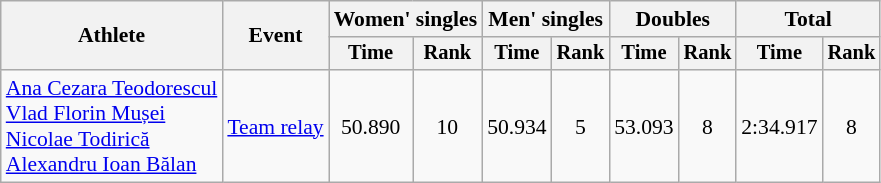<table class="wikitable" style="font-size:90%">
<tr>
<th rowspan="2">Athlete</th>
<th rowspan="2">Event</th>
<th colspan="2">Women' singles</th>
<th colspan="2">Men' singles</th>
<th colspan="2">Doubles</th>
<th colspan="2">Total</th>
</tr>
<tr style="font-size:95%">
<th>Time</th>
<th>Rank</th>
<th>Time</th>
<th>Rank</th>
<th>Time</th>
<th>Rank</th>
<th>Time</th>
<th>Rank</th>
</tr>
<tr align="center">
<td align="left"><a href='#'>Ana Cezara Teodorescul</a><br><a href='#'>Vlad Florin Mușei</a><br><a href='#'>Nicolae Todirică</a><br><a href='#'>Alexandru Ioan Bălan</a></td>
<td align="left"><a href='#'>Team relay</a></td>
<td>50.890</td>
<td>10</td>
<td>50.934</td>
<td>5</td>
<td>53.093</td>
<td>8</td>
<td>2:34.917</td>
<td>8</td>
</tr>
</table>
